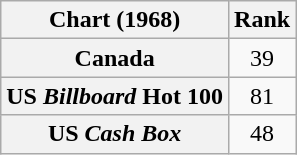<table class="wikitable sortable plainrowheaders">
<tr>
<th scope="col">Chart (1968)</th>
<th scope="col">Rank</th>
</tr>
<tr>
<th scope="row">Canada</th>
<td style="text-align:center;">39</td>
</tr>
<tr>
<th scope="row">US <em>Billboard</em> Hot 100</th>
<td style="text-align:center;">81</td>
</tr>
<tr>
<th scope="row">US <em>Cash Box</em></th>
<td style="text-align:center;">48</td>
</tr>
</table>
